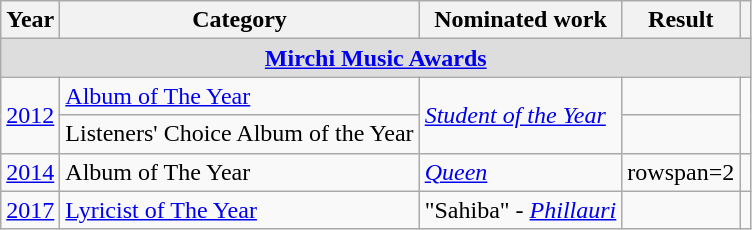<table class="wikitable plainrowheaders">
<tr>
<th>Year</th>
<th>Category</th>
<th>Nominated work</th>
<th>Result</th>
<th></th>
</tr>
<tr>
<td colspan="6" style="text-align: center; background:#ddd; "><strong><a href='#'>Mirchi Music Awards</a></strong></td>
</tr>
<tr>
<td rowspan=2><a href='#'>2012</a></td>
<td><a href='#'>Album of The Year</a></td>
<td rowspan=2><em><a href='#'>Student of the Year</a></em></td>
<td></td>
<td rowspan=2></td>
</tr>
<tr>
<td>Listeners' Choice Album of the Year</td>
<td></td>
</tr>
<tr>
<td><a href='#'>2014</a></td>
<td>Album of The Year</td>
<td><em><a href='#'>Queen</a></em></td>
<td>rowspan=2 </td>
<td></td>
</tr>
<tr>
<td><a href='#'>2017</a></td>
<td><a href='#'>Lyricist of The Year</a></td>
<td>"Sahiba" - <em><a href='#'>Phillauri</a></em></td>
<td></td>
</tr>
</table>
